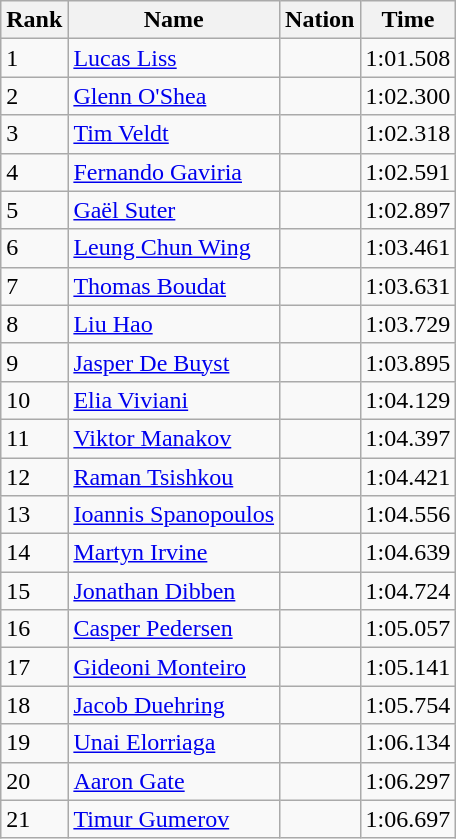<table class="wikitable sortable" style="text-align:left">
<tr>
<th>Rank</th>
<th>Name</th>
<th>Nation</th>
<th>Time</th>
</tr>
<tr>
<td>1</td>
<td><a href='#'>Lucas Liss</a></td>
<td></td>
<td>1:01.508</td>
</tr>
<tr>
<td>2</td>
<td><a href='#'>Glenn O'Shea</a></td>
<td></td>
<td>1:02.300</td>
</tr>
<tr>
<td>3</td>
<td><a href='#'>Tim Veldt</a></td>
<td></td>
<td>1:02.318</td>
</tr>
<tr>
<td>4</td>
<td><a href='#'>Fernando Gaviria</a></td>
<td></td>
<td>1:02.591</td>
</tr>
<tr>
<td>5</td>
<td><a href='#'>Gaël Suter</a></td>
<td></td>
<td>1:02.897</td>
</tr>
<tr>
<td>6</td>
<td><a href='#'>Leung Chun Wing</a></td>
<td></td>
<td>1:03.461</td>
</tr>
<tr>
<td>7</td>
<td><a href='#'>Thomas Boudat</a></td>
<td></td>
<td>1:03.631</td>
</tr>
<tr>
<td>8</td>
<td><a href='#'>Liu Hao</a></td>
<td></td>
<td>1:03.729</td>
</tr>
<tr>
<td>9</td>
<td><a href='#'>Jasper De Buyst</a></td>
<td></td>
<td>1:03.895</td>
</tr>
<tr>
<td>10</td>
<td><a href='#'>Elia Viviani</a></td>
<td></td>
<td>1:04.129</td>
</tr>
<tr>
<td>11</td>
<td><a href='#'>Viktor Manakov</a></td>
<td></td>
<td>1:04.397</td>
</tr>
<tr>
<td>12</td>
<td><a href='#'>Raman Tsishkou</a></td>
<td></td>
<td>1:04.421</td>
</tr>
<tr>
<td>13</td>
<td><a href='#'>Ioannis Spanopoulos</a></td>
<td></td>
<td>1:04.556</td>
</tr>
<tr>
<td>14</td>
<td><a href='#'>Martyn Irvine</a></td>
<td></td>
<td>1:04.639</td>
</tr>
<tr>
<td>15</td>
<td><a href='#'>Jonathan Dibben</a></td>
<td></td>
<td>1:04.724</td>
</tr>
<tr>
<td>16</td>
<td><a href='#'>Casper Pedersen</a></td>
<td></td>
<td>1:05.057</td>
</tr>
<tr>
<td>17</td>
<td><a href='#'>Gideoni Monteiro</a></td>
<td></td>
<td>1:05.141</td>
</tr>
<tr>
<td>18</td>
<td><a href='#'>Jacob Duehring</a></td>
<td></td>
<td>1:05.754</td>
</tr>
<tr>
<td>19</td>
<td><a href='#'>Unai Elorriaga</a></td>
<td></td>
<td>1:06.134</td>
</tr>
<tr>
<td>20</td>
<td><a href='#'>Aaron Gate</a></td>
<td></td>
<td>1:06.297</td>
</tr>
<tr>
<td>21</td>
<td><a href='#'>Timur Gumerov</a></td>
<td></td>
<td>1:06.697</td>
</tr>
</table>
